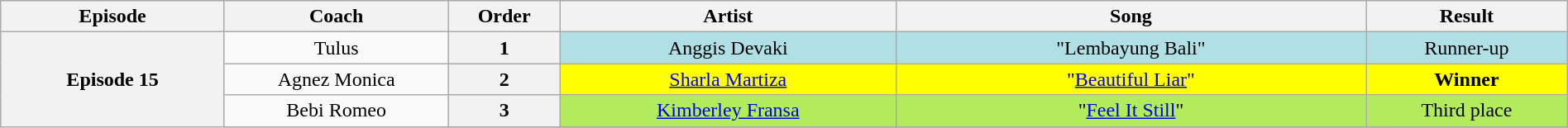<table class="wikitable" style="text-align:center; width:100%;">
<tr>
<th style="width:10%;">Episode</th>
<th style="width:10%;">Coach</th>
<th style="width:05%;">Order</th>
<th style="width:15%;">Artist</th>
<th style="width:21%;">Song</th>
<th style="width:9%;">Result</th>
</tr>
<tr>
<th rowspan="15" scope="row">Episode 15<br><small></small></th>
<td>Tulus</td>
<th>1</th>
<td style="background:#b0e0e6">Anggis Devaki</td>
<td style="background:#b0e0e6">"Lembayung Bali"</td>
<td style="background:#b0e0e6">Runner-up</td>
</tr>
<tr>
<td>Agnez Monica</td>
<th>2</th>
<td style="background:yellow"><a href='#'>Sharla Martiza</a></td>
<td style="background:yellow">"<a href='#'>Beautiful Liar</a>"</td>
<td style="background:yellow"><strong>Winner</strong></td>
</tr>
<tr>
<td>Bebi Romeo</td>
<th>3</th>
<td style="background:#b2ec5d"><a href='#'>Kimberley Fransa</a></td>
<td style="background:#b2ec5d">"<a href='#'>Feel It Still</a>"</td>
<td style="background:#b2ec5d">Third place</td>
</tr>
<tr>
</tr>
</table>
